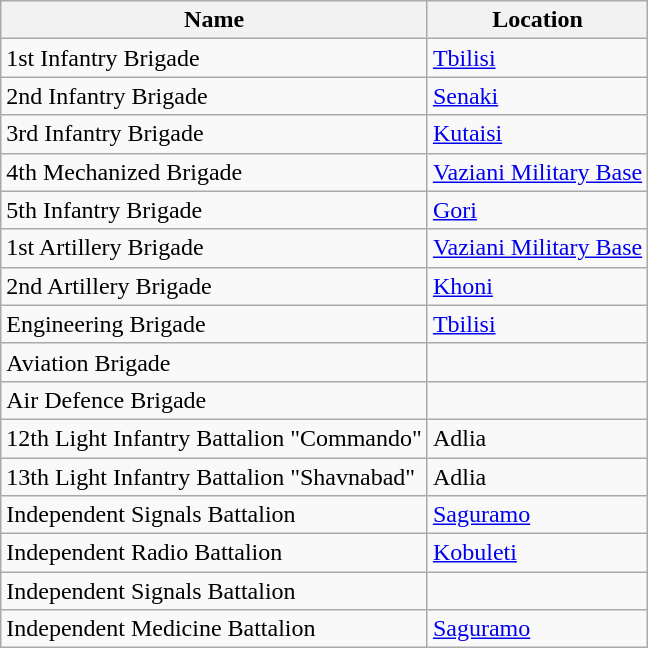<table class="wikitable">
<tr>
<th>Name</th>
<th>Location</th>
</tr>
<tr>
<td>1st Infantry Brigade</td>
<td><a href='#'>Tbilisi</a></td>
</tr>
<tr>
<td>2nd Infantry Brigade</td>
<td><a href='#'>Senaki</a></td>
</tr>
<tr>
<td>3rd Infantry Brigade</td>
<td><a href='#'>Kutaisi</a></td>
</tr>
<tr>
<td>4th Mechanized Brigade</td>
<td><a href='#'>Vaziani Military Base</a></td>
</tr>
<tr>
<td>5th Infantry Brigade</td>
<td><a href='#'>Gori</a></td>
</tr>
<tr>
<td>1st Artillery Brigade</td>
<td><a href='#'>Vaziani Military Base</a></td>
</tr>
<tr>
<td>2nd Artillery Brigade</td>
<td><a href='#'>Khoni</a></td>
</tr>
<tr>
<td>Engineering Brigade</td>
<td><a href='#'>Tbilisi</a></td>
</tr>
<tr>
<td>Aviation Brigade</td>
<td></td>
</tr>
<tr>
<td>Air Defence Brigade</td>
<td></td>
</tr>
<tr>
<td>12th Light Infantry Battalion "Commando"</td>
<td>Adlia</td>
</tr>
<tr>
<td>13th Light Infantry Battalion "Shavnabad"</td>
<td>Adlia</td>
</tr>
<tr>
<td>Independent Signals Battalion</td>
<td><a href='#'>Saguramo</a></td>
</tr>
<tr>
<td>Independent Radio Battalion</td>
<td><a href='#'>Kobuleti</a></td>
</tr>
<tr>
<td>Independent Signals Battalion</td>
<td></td>
</tr>
<tr>
<td>Independent Medicine Battalion</td>
<td><a href='#'>Saguramo</a></td>
</tr>
</table>
